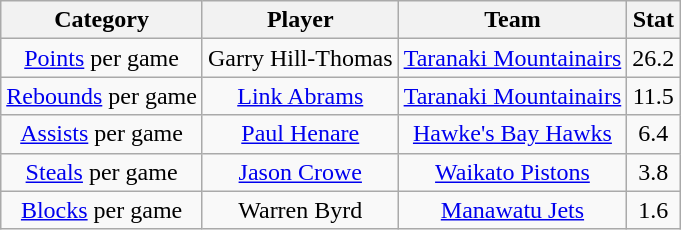<table class="wikitable" style="text-align:center">
<tr>
<th>Category</th>
<th>Player</th>
<th>Team</th>
<th>Stat</th>
</tr>
<tr>
<td><a href='#'>Points</a> per game</td>
<td>Garry Hill-Thomas</td>
<td><a href='#'>Taranaki Mountainairs</a></td>
<td>26.2</td>
</tr>
<tr>
<td><a href='#'>Rebounds</a> per game</td>
<td><a href='#'>Link Abrams</a></td>
<td><a href='#'>Taranaki Mountainairs</a></td>
<td>11.5</td>
</tr>
<tr>
<td><a href='#'>Assists</a> per game</td>
<td><a href='#'>Paul Henare</a></td>
<td><a href='#'>Hawke's Bay Hawks</a></td>
<td>6.4</td>
</tr>
<tr>
<td><a href='#'>Steals</a> per game</td>
<td><a href='#'>Jason Crowe</a></td>
<td><a href='#'>Waikato Pistons</a></td>
<td>3.8</td>
</tr>
<tr>
<td><a href='#'>Blocks</a> per game</td>
<td>Warren Byrd</td>
<td><a href='#'>Manawatu Jets</a></td>
<td>1.6</td>
</tr>
</table>
